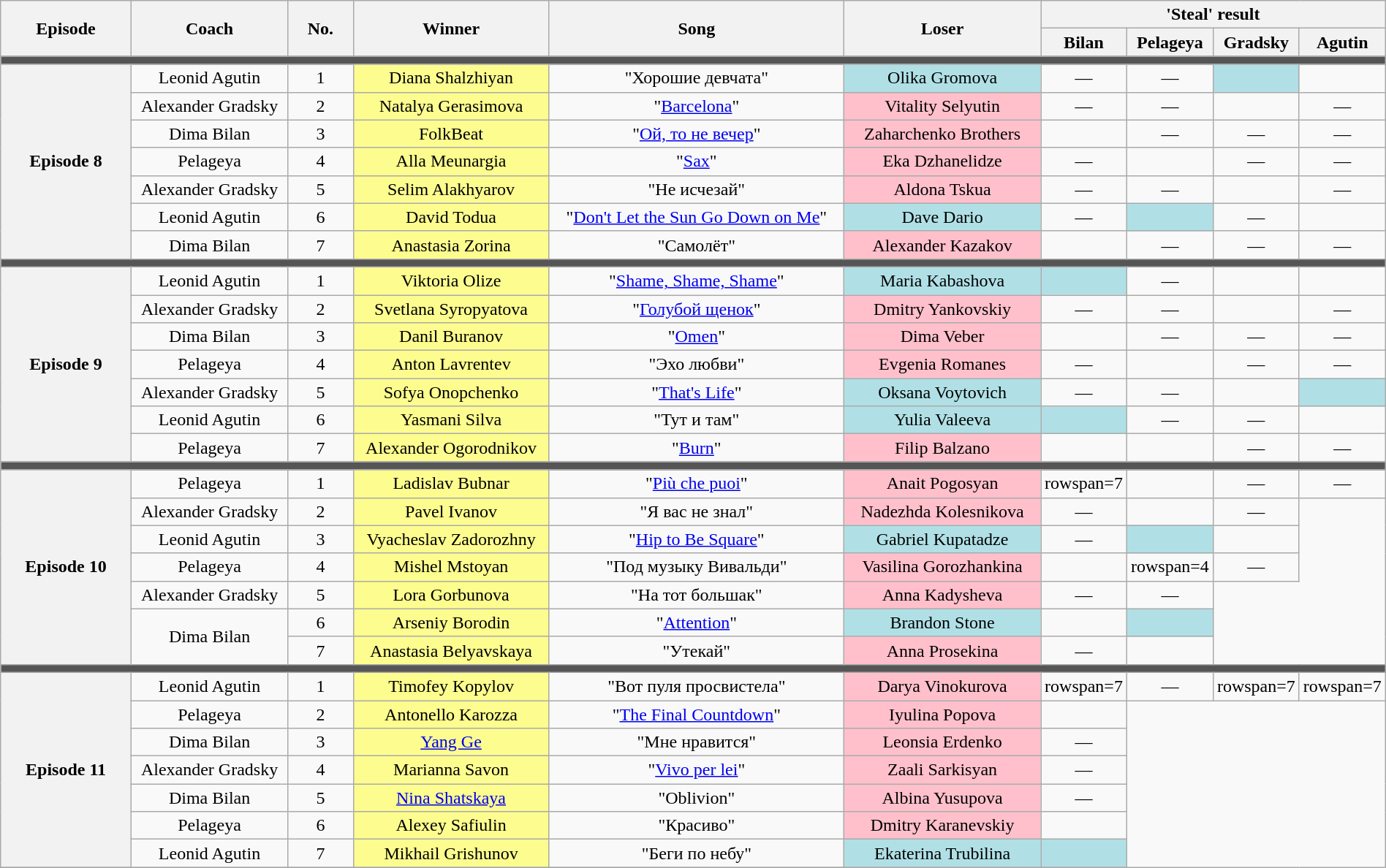<table class="wikitable" style="text-align: center; width:100%;">
<tr>
<th rowspan="2" style="width:10%;">Episode</th>
<th rowspan="2" style="width:12%;">Coach</th>
<th rowspan="2" style="width:05%;">No.</th>
<th rowspan="2" style="width:15%;">Winner</th>
<th rowspan="2" style="width:23%;">Song</th>
<th rowspan="2" style="width:15%;">Loser</th>
<th colspan="4" style="width:20%;">'Steal' result</th>
</tr>
<tr>
<th style="width:05%;">Bilan</th>
<th style="width:05%;">Pelageya</th>
<th style="width:05%;">Gradsky</th>
<th style="width:05%;">Agutin</th>
</tr>
<tr>
<td colspan="10" style="background:#555;"></td>
</tr>
<tr>
<th rowspan="7">Episode 8<br><small></small></th>
<td>Leonid Agutin</td>
<td>1</td>
<td style="background:#fdfc8f;">Diana Shalzhiyan</td>
<td>"Хорошие девчата"</td>
<td style="background:#B0E0E6;">Olika Gromova</td>
<td>—</td>
<td>—</td>
<td style="background:#B0E0E6;"><strong></strong></td>
<td></td>
</tr>
<tr>
<td>Alexander Gradsky</td>
<td>2</td>
<td style="background:#fdfc8f;">Natalya Gerasimova</td>
<td>"<a href='#'>Barcelona</a>"</td>
<td style="background:pink;">Vitality Selyutin</td>
<td>—</td>
<td>—</td>
<td></td>
<td>—</td>
</tr>
<tr>
<td>Dima Bilan</td>
<td>3</td>
<td style="background:#fdfc8f;">FolkBeat</td>
<td>"<a href='#'>Ой, то не вечер</a>"</td>
<td style="background:pink;">Zaharchenko Brothers</td>
<td></td>
<td>—</td>
<td>—</td>
<td>—</td>
</tr>
<tr>
<td>Pelageya</td>
<td>4</td>
<td style="background:#fdfc8f;">Alla Meunargia</td>
<td>"<a href='#'>Sax</a>"</td>
<td style="background:pink;">Eka Dzhanelidze</td>
<td>—</td>
<td></td>
<td>—</td>
<td>—</td>
</tr>
<tr>
<td>Alexander Gradsky</td>
<td>5</td>
<td style="background:#fdfc8f;">Selim Alakhyarov</td>
<td>"Не исчезай"</td>
<td style="background:pink;">Aldona Tskua</td>
<td>—</td>
<td>—</td>
<td></td>
<td>—</td>
</tr>
<tr>
<td>Leonid Agutin</td>
<td>6</td>
<td style="background:#fdfc8f;">David Todua</td>
<td>"<a href='#'>Don't Let the Sun Go Down on Me</a>"</td>
<td style="background:#B0E0E6;">Dave Dario</td>
<td>—</td>
<td style="background:#B0E0E6;"><strong></strong></td>
<td>—</td>
<td></td>
</tr>
<tr>
<td>Dima Bilan</td>
<td>7</td>
<td style="background:#fdfc8f;">Anastasia Zorina</td>
<td>"Самолёт"</td>
<td style="background:pink;">Alexander Kazakov</td>
<td></td>
<td>—</td>
<td>—</td>
<td>—</td>
</tr>
<tr>
<td colspan="10" style="background:#555;"></td>
</tr>
<tr>
<th rowspan="7">Episode 9<br><small></small></th>
<td>Leonid Agutin</td>
<td>1</td>
<td style="background:#fdfc8f;">Viktoria Olize</td>
<td>"<a href='#'>Shame, Shame, Shame</a>"</td>
<td style="background:#B0E0E6;">Maria Kabashova</td>
<td style="background:#B0E0E6;"><strong></strong></td>
<td>—</td>
<td><strong></strong></td>
<td></td>
</tr>
<tr>
<td>Alexander Gradsky</td>
<td>2</td>
<td style="background:#fdfc8f;">Svetlana Syropyatova</td>
<td>"<a href='#'>Голубой щенок</a>"</td>
<td style="background:pink;">Dmitry Yankovskiy</td>
<td>—</td>
<td>—</td>
<td></td>
<td>—</td>
</tr>
<tr>
<td>Dima Bilan</td>
<td>3</td>
<td style="background:#fdfc8f;">Danil Buranov</td>
<td>"<a href='#'>Omen</a>"</td>
<td style="background:pink;">Dima Veber</td>
<td></td>
<td>—</td>
<td>—</td>
<td>—</td>
</tr>
<tr>
<td>Pelageya</td>
<td>4</td>
<td style="background:#fdfc8f;">Anton Lavrentev</td>
<td>"Эхо любви"</td>
<td style="background:pink;">Evgenia Romanes</td>
<td>—</td>
<td></td>
<td>—</td>
<td>—</td>
</tr>
<tr>
<td>Alexander Gradsky</td>
<td>5</td>
<td style="background:#fdfc8f;">Sofya Onopchenko</td>
<td>"<a href='#'>That's Life</a>"</td>
<td style="background:#B0E0E6;">Oksana Voytovich</td>
<td>—</td>
<td>—</td>
<td></td>
<td style="background:#B0E0E6;"><strong></strong></td>
</tr>
<tr>
<td>Leonid Agutin</td>
<td>6</td>
<td style="background:#fdfc8f;">Yasmani Silva</td>
<td>"Тут и там"</td>
<td style="background:#B0E0E6;">Yulia Valeeva</td>
<td style="background:#B0E0E6;"><strong></strong></td>
<td>—</td>
<td>—</td>
<td></td>
</tr>
<tr>
<td>Pelageya</td>
<td>7</td>
<td style="background:#fdfc8f;">Alexander Ogorodnikov</td>
<td>"<a href='#'>Burn</a>"</td>
<td style="background:pink;">Filip Balzano</td>
<td></td>
<td></td>
<td>—</td>
<td>—</td>
</tr>
<tr>
<td colspan="10" style="background:#555;"></td>
</tr>
<tr>
<th rowspan="7">Episode 10<br><small></small></th>
<td>Pelageya</td>
<td>1</td>
<td style="background:#fdfc8f;">Ladislav Bubnar</td>
<td>"<a href='#'>Più che puoi</a>"</td>
<td style="background:pink;">Anait Pogosyan</td>
<td>rowspan=7 </td>
<td></td>
<td>—</td>
<td>—</td>
</tr>
<tr>
<td>Alexander Gradsky</td>
<td>2</td>
<td style="background:#fdfc8f;">Pavel Ivanov</td>
<td>"Я вас не знал"</td>
<td style="background:pink;">Nadezhda Kolesnikova</td>
<td>—</td>
<td></td>
<td>—</td>
</tr>
<tr>
<td>Leonid Agutin</td>
<td>3</td>
<td style="background:#fdfc8f;">Vyacheslav Zadorozhny</td>
<td>"<a href='#'>Hip to Be Square</a>"</td>
<td style="background:#B0E0E6;">Gabriel Kupatadze</td>
<td>—</td>
<td style="background:#B0E0E6;"><strong></strong></td>
<td></td>
</tr>
<tr>
<td>Pelageya</td>
<td>4</td>
<td style="background:#fdfc8f;">Mishel Mstoyan</td>
<td>"Под музыку Вивальди"</td>
<td style="background:pink;">Vasilina Gorozhankina</td>
<td></td>
<td>rowspan=4 </td>
<td>—</td>
</tr>
<tr>
<td>Alexander Gradsky</td>
<td>5</td>
<td style="background:#fdfc8f;">Lora Gorbunova</td>
<td>"На тот большак"</td>
<td style="background:pink;">Anna Kadysheva</td>
<td>—</td>
<td>—</td>
</tr>
<tr>
<td rowspan=2>Dima Bilan</td>
<td>6</td>
<td style="background:#fdfc8f;">Arseniy Borodin</td>
<td>"<a href='#'>Attention</a>"</td>
<td style="background:#B0E0E6;">Brandon Stone</td>
<td><strong></strong></td>
<td style="background:#B0E0E6;"><strong></strong></td>
</tr>
<tr>
<td>7</td>
<td style="background:#fdfc8f;">Anastasia Belyavskaya</td>
<td>"Утекай"</td>
<td style="background:pink;">Anna Prosekina</td>
<td>—</td>
<td></td>
</tr>
<tr>
<td colspan="10" style="background:#555;"></td>
</tr>
<tr>
<th rowspan="7">Episode 11<br><small></small></th>
<td>Leonid Agutin</td>
<td>1</td>
<td style="background:#fdfc8f;">Timofey Kopylov</td>
<td>"Вот пуля просвистела"</td>
<td style="background:pink;">Darya Vinokurova</td>
<td>rowspan=7 </td>
<td>—</td>
<td>rowspan=7 </td>
<td>rowspan=7 </td>
</tr>
<tr>
<td>Pelageya</td>
<td>2</td>
<td style="background:#fdfc8f;">Antonello Karozza</td>
<td>"<a href='#'>The Final Countdown</a>"</td>
<td style="background:pink;">Iyulina Popova</td>
<td></td>
</tr>
<tr>
<td>Dima Bilan</td>
<td>3</td>
<td style="background:#fdfc8f;"><a href='#'>Yang Ge</a></td>
<td>"Мне нравится"</td>
<td style="background:pink;">Leonsia Erdenko</td>
<td>—</td>
</tr>
<tr>
<td>Alexander Gradsky</td>
<td>4</td>
<td style="background:#fdfc8f;">Marianna Savon</td>
<td>"<a href='#'>Vivo per lei</a>"</td>
<td style="background:pink;">Zaali Sarkisyan</td>
<td>—</td>
</tr>
<tr>
<td>Dima Bilan</td>
<td>5</td>
<td style="background:#fdfc8f;"><a href='#'>Nina Shatskaya</a></td>
<td>"Oblivion"</td>
<td style="background:pink;">Albina Yusupova</td>
<td>—</td>
</tr>
<tr>
<td>Pelageya</td>
<td>6</td>
<td style="background:#fdfc8f;">Alexey Safiulin</td>
<td>"Красиво"</td>
<td style="background:pink;">Dmitry Karanevskiy</td>
<td></td>
</tr>
<tr>
<td>Leonid Agutin</td>
<td>7</td>
<td style="background:#fdfc8f;">Mikhail Grishunov</td>
<td>"Беги по небу"</td>
<td style="background:#B0E0E6;">Ekaterina Trubilina</td>
<td style="background:#B0E0E6;"><strong></strong></td>
</tr>
<tr>
</tr>
</table>
